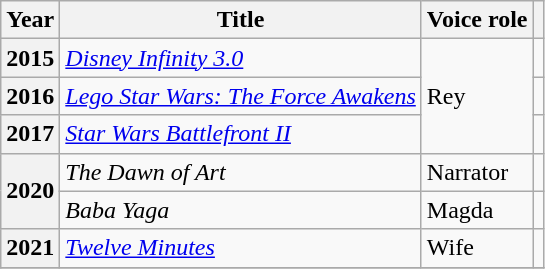<table class="wikitable plainrowheaders sortable">
<tr>
<th scope="col">Year</th>
<th scope="col">Title</th>
<th scope="col">Voice role</th>
<th scope="col" class="unsortable"></th>
</tr>
<tr>
<th scope="row">2015</th>
<td><em><a href='#'>Disney Infinity 3.0</a></em></td>
<td rowspan="3">Rey</td>
<td></td>
</tr>
<tr>
<th scope="row">2016</th>
<td><em><a href='#'>Lego Star Wars: The Force Awakens</a></em></td>
<td></td>
</tr>
<tr>
<th scope="row">2017</th>
<td><em><a href='#'>Star Wars Battlefront II</a></em></td>
<td></td>
</tr>
<tr>
<th scope="row" rowspan="2">2020</th>
<td><em>The Dawn of Art</em></td>
<td>Narrator</td>
<td></td>
</tr>
<tr>
<td><em>Baba Yaga</em></td>
<td>Magda</td>
<td></td>
</tr>
<tr>
<th scope="row">2021</th>
<td><em><a href='#'>Twelve Minutes</a></em></td>
<td>Wife</td>
<td></td>
</tr>
<tr>
</tr>
</table>
